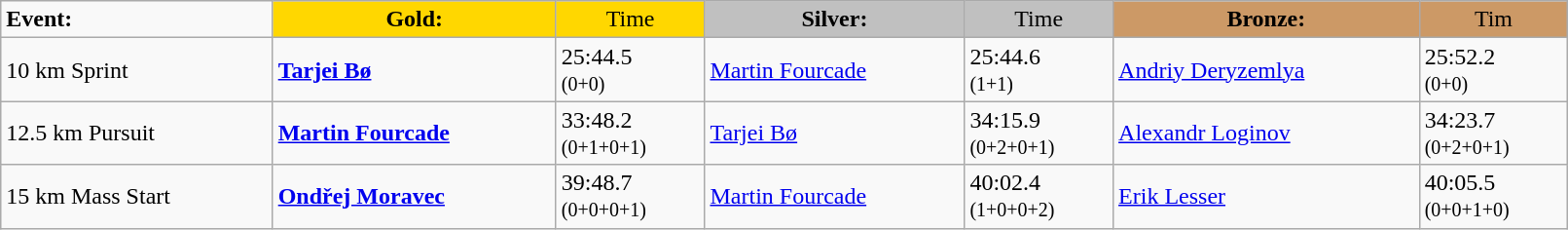<table class="wikitable" width=85%>
<tr>
<td><strong>Event:</strong></td>
<td style="text-align:center;background-color:gold;"><strong>Gold:</strong></td>
<td style="text-align:center;background-color:gold;">Time</td>
<td style="text-align:center;background-color:silver;"><strong>Silver:</strong></td>
<td style="text-align:center;background-color:silver;">Time</td>
<td style="text-align:center;background-color:#CC9966;"><strong>Bronze:</strong></td>
<td style="text-align:center;background-color:#CC9966;">Tim</td>
</tr>
<tr>
<td>10 km Sprint<br></td>
<td><strong><a href='#'>Tarjei Bø</a></strong><br><small></small></td>
<td>25:44.5<br><small>(0+0)</small></td>
<td><a href='#'>Martin Fourcade</a><br><small></small></td>
<td>25:44.6<br><small>(1+1)</small></td>
<td><a href='#'>Andriy Deryzemlya</a><br><small></small></td>
<td>25:52.2<br><small>(0+0)</small></td>
</tr>
<tr>
<td>12.5 km Pursuit<br></td>
<td><strong><a href='#'>Martin Fourcade</a></strong><br><small></small></td>
<td>33:48.2<br><small>(0+1+0+1)</small></td>
<td><a href='#'>Tarjei Bø</a><br><small></small></td>
<td>34:15.9<br><small>(0+2+0+1)</small></td>
<td><a href='#'>Alexandr Loginov</a><br><small></small></td>
<td>34:23.7<br><small>(0+2+0+1)</small></td>
</tr>
<tr>
<td>15 km Mass Start<br></td>
<td><strong><a href='#'>Ondřej Moravec</a></strong><br><small></small></td>
<td>39:48.7<br><small>(0+0+0+1)</small></td>
<td><a href='#'>Martin Fourcade</a><br><small></small></td>
<td>40:02.4<br><small>(1+0+0+2)</small></td>
<td><a href='#'>Erik Lesser</a><br><small></small></td>
<td>40:05.5<br><small>(0+0+1+0)</small></td>
</tr>
</table>
